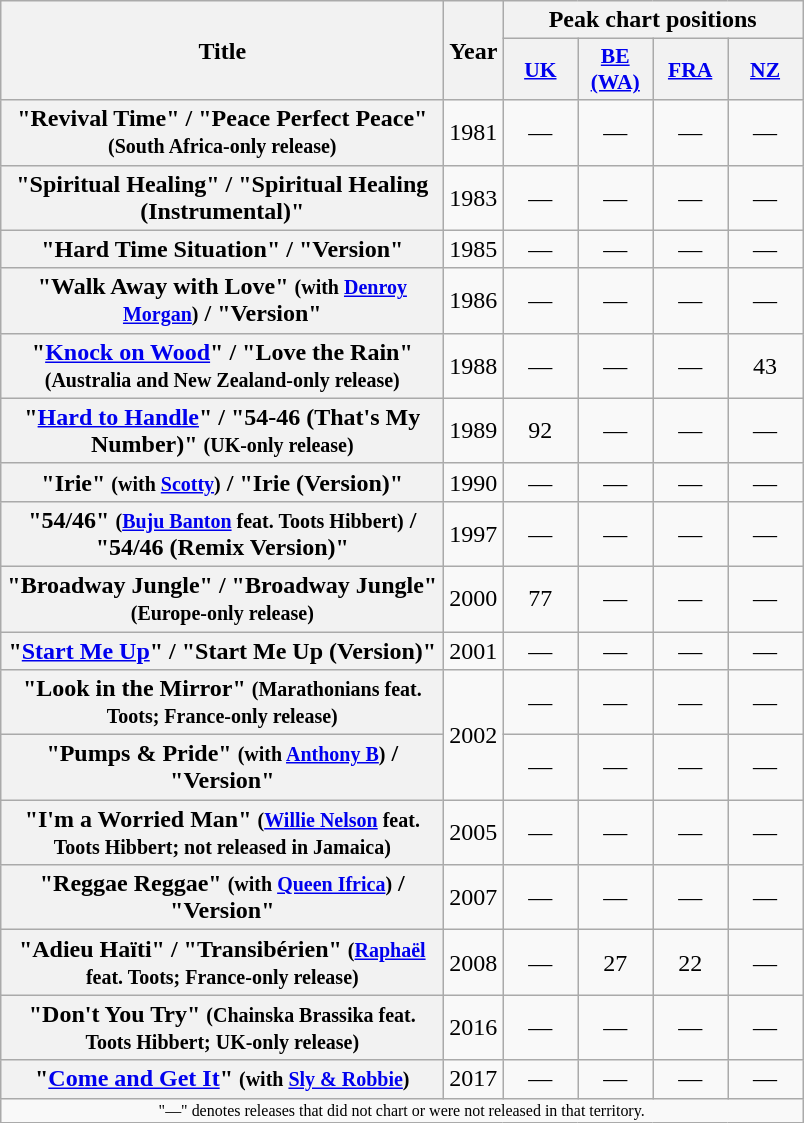<table class="wikitable plainrowheaders" style="text-align:center;">
<tr>
<th rowspan="2" scope="col" style="width:18em;">Title</th>
<th rowspan="2" scope="col" style="width:2em;">Year</th>
<th colspan="4">Peak chart positions</th>
</tr>
<tr>
<th scope="col" style="width:3em;font-size:90%;"><a href='#'>UK</a><br></th>
<th scope="col" style="width:3em;font-size:90%;"><a href='#'>BE (WA)</a><br></th>
<th scope="col" style="width:3em;font-size:90%;"><a href='#'>FRA</a><br></th>
<th scope="col" style="width:3em;font-size:90%;"><a href='#'>NZ</a><br></th>
</tr>
<tr>
<th scope="row">"Revival Time" / "Peace Perfect Peace" <small>(South Africa-only release)</small></th>
<td>1981</td>
<td>—</td>
<td>—</td>
<td>—</td>
<td>—</td>
</tr>
<tr>
<th scope="row">"Spiritual Healing" / "Spiritual Healing (Instrumental)"</th>
<td>1983</td>
<td align="center">—</td>
<td>—</td>
<td>—</td>
<td>—</td>
</tr>
<tr>
<th scope="row">"Hard Time Situation" / "Version"</th>
<td>1985</td>
<td align="center">—</td>
<td>—</td>
<td>—</td>
<td>—</td>
</tr>
<tr>
<th scope="row">"Walk Away with Love" <small>(with <a href='#'>Denroy Morgan</a>)</small> / "Version"</th>
<td>1986</td>
<td align="center">—</td>
<td>—</td>
<td>—</td>
<td>—</td>
</tr>
<tr>
<th scope="row">"<a href='#'>Knock on Wood</a>" / "Love the Rain" <small>(Australia and New Zealand-only release)</small></th>
<td>1988</td>
<td align="center">—</td>
<td>—</td>
<td>—</td>
<td>43</td>
</tr>
<tr>
<th scope="row">"<a href='#'>Hard to Handle</a>" / "54-46 (That's My Number)" <small>(UK-only release)</small></th>
<td>1989</td>
<td align="center">92</td>
<td>—</td>
<td>—</td>
<td>—</td>
</tr>
<tr>
<th scope="row">"Irie" <small>(with <a href='#'>Scotty</a>)</small> / "Irie (Version)"</th>
<td>1990</td>
<td align="center">—</td>
<td>—</td>
<td>—</td>
<td>—</td>
</tr>
<tr>
<th scope="row">"54/46" <small>(<a href='#'>Buju Banton</a> feat. Toots Hibbert)</small> / "54/46 (Remix Version)"</th>
<td>1997</td>
<td align="center">—</td>
<td>—</td>
<td>—</td>
<td>—</td>
</tr>
<tr>
<th scope="row">"Broadway Jungle" / "Broadway Jungle" <small>(Europe-only release)</small></th>
<td>2000</td>
<td align="center">77</td>
<td>—</td>
<td>—</td>
<td>—</td>
</tr>
<tr>
<th scope="row">"<a href='#'>Start Me Up</a>" / "Start Me Up (Version)"</th>
<td>2001</td>
<td align="center">—</td>
<td>—</td>
<td>—</td>
<td>—</td>
</tr>
<tr>
<th scope="row">"Look in the Mirror" <small>(Marathonians feat. Toots; France-only release)</small></th>
<td rowspan="2">2002</td>
<td align="center">—</td>
<td>—</td>
<td>—</td>
<td>—</td>
</tr>
<tr>
<th scope="row">"Pumps & Pride" <small>(with <a href='#'>Anthony B</a>)</small> / "Version"</th>
<td align="center">—</td>
<td>—</td>
<td>—</td>
<td>—</td>
</tr>
<tr>
<th scope="row">"I'm a Worried Man" <small>(<a href='#'>Willie Nelson</a> feat. Toots Hibbert; not released in Jamaica)</small></th>
<td>2005</td>
<td>—</td>
<td>—</td>
<td>—</td>
<td>—</td>
</tr>
<tr>
<th scope="row">"Reggae Reggae" <small>(with <a href='#'>Queen Ifrica</a>)</small> / "Version"</th>
<td>2007</td>
<td>—</td>
<td>—</td>
<td>—</td>
<td>—</td>
</tr>
<tr>
<th scope="row">"Adieu Haïti" / "Transibérien" <small>(<a href='#'>Raphaël</a> feat. Toots; France-only release)</small></th>
<td>2008</td>
<td>—</td>
<td>27</td>
<td>22</td>
<td>—</td>
</tr>
<tr>
<th scope="row">"Don't You Try" <small>(Chainska Brassika feat. Toots Hibbert; UK-only release)</small></th>
<td>2016</td>
<td align="center">—</td>
<td>—</td>
<td>—</td>
<td>—</td>
</tr>
<tr>
<th scope="row">"<a href='#'>Come and Get It</a>" <small>(with <a href='#'>Sly & Robbie</a>)</small></th>
<td>2017</td>
<td>—</td>
<td>—</td>
<td>—</td>
<td>—</td>
</tr>
<tr>
<td colspan="6" style="font-size:8pt">"—" denotes releases that did not chart or were not released in that territory.</td>
</tr>
</table>
